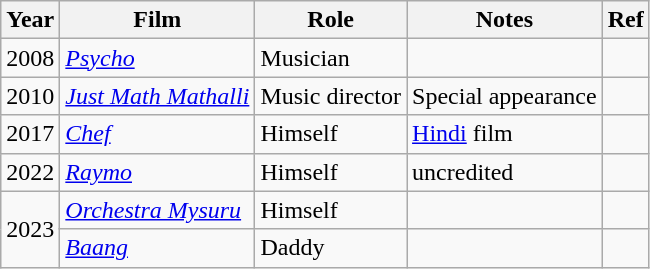<table class="wikitable sortable">
<tr>
<th>Year</th>
<th>Film</th>
<th>Role</th>
<th>Notes</th>
<th>Ref</th>
</tr>
<tr>
<td>2008</td>
<td><em><a href='#'>Psycho</a></em></td>
<td>Musician</td>
<td></td>
<td></td>
</tr>
<tr>
<td>2010</td>
<td><em><a href='#'>Just Math Mathalli</a></em></td>
<td>Music director</td>
<td>Special appearance</td>
<td></td>
</tr>
<tr>
<td>2017</td>
<td><em><a href='#'>Chef</a></em></td>
<td>Himself</td>
<td><a href='#'>Hindi</a> film</td>
<td></td>
</tr>
<tr>
<td>2022</td>
<td><em><a href='#'>Raymo</a></em></td>
<td>Himself</td>
<td>uncredited</td>
<td></td>
</tr>
<tr>
<td rowspan="2">2023</td>
<td><em><a href='#'>Orchestra Mysuru</a></em></td>
<td>Himself</td>
<td></td>
<td></td>
</tr>
<tr>
<td><em><a href='#'>Baang</a></em></td>
<td>Daddy</td>
<td></td>
<td></td>
</tr>
</table>
